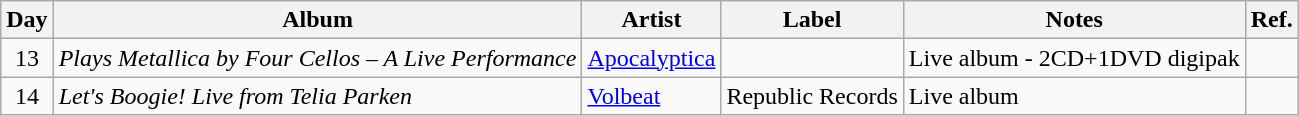<table class="wikitable">
<tr>
<th>Day</th>
<th>Album</th>
<th>Artist</th>
<th>Label</th>
<th>Notes</th>
<th>Ref.</th>
</tr>
<tr>
<td rowspan="1" style="text-align:center;">13</td>
<td><em>Plays Metallica by Four Cellos – A Live Performance</em></td>
<td><a href='#'>Apocalyptica</a></td>
<td></td>
<td>Live album - 2CD+1DVD digipak</td>
<td style="text-align:center;"></td>
</tr>
<tr>
<td rowspan="1" style="text-align:center;">14</td>
<td><em>Let's Boogie! Live from Telia Parken</em></td>
<td><a href='#'>Volbeat</a></td>
<td>Republic Records</td>
<td>Live album</td>
<td style="text-align:center;"></td>
</tr>
</table>
